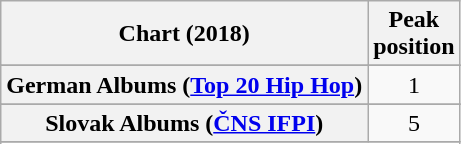<table class="wikitable sortable plainrowheaders" style="text-align:center">
<tr>
<th scope="col">Chart (2018)</th>
<th scope="col">Peak<br> position</th>
</tr>
<tr>
</tr>
<tr>
</tr>
<tr>
</tr>
<tr>
</tr>
<tr>
</tr>
<tr>
</tr>
<tr>
</tr>
<tr>
</tr>
<tr>
</tr>
<tr>
</tr>
<tr>
</tr>
<tr>
<th scope="row">German Albums (<a href='#'>Top 20 Hip Hop</a>)</th>
<td>1</td>
</tr>
<tr>
</tr>
<tr>
</tr>
<tr>
</tr>
<tr>
</tr>
<tr>
</tr>
<tr>
<th scope="row">Slovak Albums (<a href='#'>ČNS IFPI</a>)</th>
<td>5</td>
</tr>
<tr>
</tr>
<tr>
</tr>
<tr>
</tr>
<tr>
</tr>
<tr>
</tr>
<tr>
</tr>
</table>
